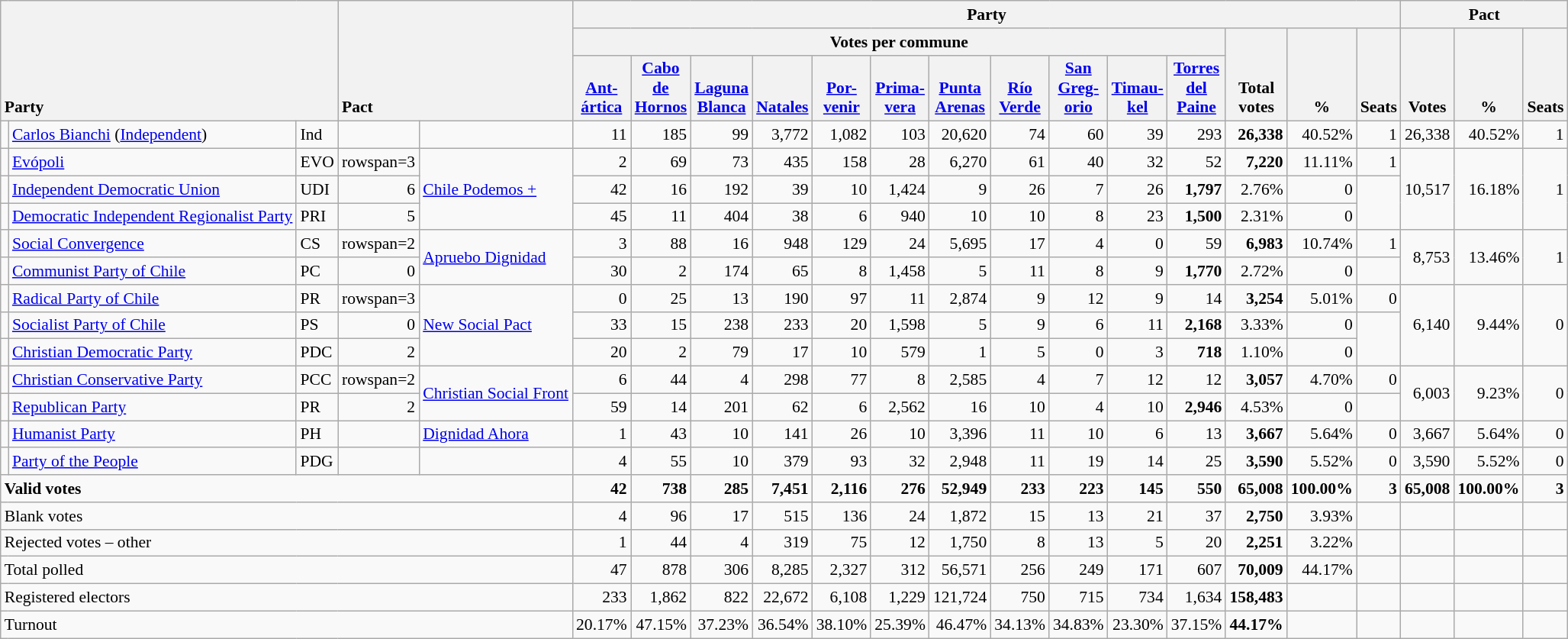<table class="wikitable" border="1" style="font-size:90%; text-align:right; white-space: nowrap;">
<tr>
<th style="text-align:left;" valign=bottom rowspan=3 colspan=3>Party</th>
<th style="text-align:left;" valign=bottom rowspan=3 colspan=2>Pact</th>
<th colspan=14>Party</th>
<th colspan=3>Pact</th>
</tr>
<tr>
<th colspan=11>Votes per commune</th>
<th align=center valign=bottom rowspan=2 width="40">Total<br>votes</th>
<th align=center valign=bottom rowspan=2 width="40">%</th>
<th align=center valign=bottom rowspan=2>Seats</th>
<th align=center valign=bottom rowspan=2 width="40">Votes</th>
<th align=center valign=bottom rowspan=2 width="40">%</th>
<th align=center valign=bottom rowspan=2>Seats</th>
</tr>
<tr>
<th align=center valign=bottom width="40"><a href='#'>Ant-<br>ártica</a></th>
<th align=center valign=bottom width="40"><a href='#'>Cabo<br>de<br>Hornos</a></th>
<th align=center valign=bottom width="40"><a href='#'>Laguna<br>Blanca</a></th>
<th align=center valign=bottom width="40"><a href='#'>Natales</a></th>
<th align=center valign=bottom width="40"><a href='#'>Por-<br>venir</a></th>
<th align=center valign=bottom width="40"><a href='#'>Prima-<br>vera</a></th>
<th align=center valign=bottom width="40"><a href='#'>Punta<br>Arenas</a></th>
<th align=center valign=bottom width="40"><a href='#'>Río<br>Verde</a></th>
<th align=center valign=bottom width="40"><a href='#'>San<br>Greg-<br>orio</a></th>
<th align=center valign=bottom width="40"><a href='#'>Timau-<br>kel</a></th>
<th align=center valign=bottom width="40"><a href='#'>Torres<br>del<br>Paine</a></th>
</tr>
<tr>
<td></td>
<td align=left><a href='#'>Carlos Bianchi</a> (<a href='#'>Independent</a>)</td>
<td align=left>Ind</td>
<td></td>
<td></td>
<td>11</td>
<td>185</td>
<td>99</td>
<td>3,772</td>
<td>1,082</td>
<td>103</td>
<td>20,620</td>
<td>74</td>
<td>60</td>
<td>39</td>
<td>293</td>
<td><strong>26,338</strong></td>
<td>40.52%</td>
<td>1</td>
<td>26,338</td>
<td>40.52%</td>
<td>1</td>
</tr>
<tr>
<td></td>
<td align=left><a href='#'>Evópoli</a></td>
<td align=left>EVO</td>
<td>rowspan=3 </td>
<td rowspan=3 align=left><a href='#'>Chile Podemos +</a></td>
<td>2</td>
<td>69</td>
<td>73</td>
<td>435</td>
<td>158</td>
<td>28</td>
<td>6,270</td>
<td>61</td>
<td>40</td>
<td>32</td>
<td>52</td>
<td><strong>7,220</strong></td>
<td>11.11%</td>
<td>1</td>
<td rowspan=3>10,517</td>
<td rowspan=3>16.18%</td>
<td rowspan=3>1</td>
</tr>
<tr>
<td></td>
<td align=left><a href='#'>Independent Democratic Union</a></td>
<td align=left>UDI</td>
<td>6</td>
<td>42</td>
<td>16</td>
<td>192</td>
<td>39</td>
<td>10</td>
<td>1,424</td>
<td>9</td>
<td>26</td>
<td>7</td>
<td>26</td>
<td><strong>1,797</strong></td>
<td>2.76%</td>
<td>0</td>
</tr>
<tr>
<td></td>
<td align=left><a href='#'>Democratic Independent Regionalist Party</a></td>
<td align=left>PRI</td>
<td>5</td>
<td>45</td>
<td>11</td>
<td>404</td>
<td>38</td>
<td>6</td>
<td>940</td>
<td>10</td>
<td>10</td>
<td>8</td>
<td>23</td>
<td><strong>1,500</strong></td>
<td>2.31%</td>
<td>0</td>
</tr>
<tr>
<td></td>
<td align=left><a href='#'>Social Convergence</a></td>
<td align=left>CS</td>
<td>rowspan=2 </td>
<td rowspan=2 align=left><a href='#'>Apruebo Dignidad</a></td>
<td>3</td>
<td>88</td>
<td>16</td>
<td>948</td>
<td>129</td>
<td>24</td>
<td>5,695</td>
<td>17</td>
<td>4</td>
<td>0</td>
<td>59</td>
<td><strong>6,983</strong></td>
<td>10.74%</td>
<td>1</td>
<td rowspan=2>8,753</td>
<td rowspan=2>13.46%</td>
<td rowspan=2>1</td>
</tr>
<tr>
<td></td>
<td align=left><a href='#'>Communist Party of Chile</a></td>
<td align=left>PC</td>
<td>0</td>
<td>30</td>
<td>2</td>
<td>174</td>
<td>65</td>
<td>8</td>
<td>1,458</td>
<td>5</td>
<td>11</td>
<td>8</td>
<td>9</td>
<td><strong>1,770</strong></td>
<td>2.72%</td>
<td>0</td>
</tr>
<tr>
<td></td>
<td align=left><a href='#'>Radical Party of Chile</a></td>
<td align=left>PR</td>
<td>rowspan=3 </td>
<td rowspan=3 align=left><a href='#'>New Social Pact</a></td>
<td>0</td>
<td>25</td>
<td>13</td>
<td>190</td>
<td>97</td>
<td>11</td>
<td>2,874</td>
<td>9</td>
<td>12</td>
<td>9</td>
<td>14</td>
<td><strong>3,254</strong></td>
<td>5.01%</td>
<td>0</td>
<td rowspan=3>6,140</td>
<td rowspan=3>9.44%</td>
<td rowspan=3>0</td>
</tr>
<tr>
<td></td>
<td align=left><a href='#'>Socialist Party of Chile</a></td>
<td align=left>PS</td>
<td>0</td>
<td>33</td>
<td>15</td>
<td>238</td>
<td>233</td>
<td>20</td>
<td>1,598</td>
<td>5</td>
<td>9</td>
<td>6</td>
<td>11</td>
<td><strong>2,168</strong></td>
<td>3.33%</td>
<td>0</td>
</tr>
<tr>
<td></td>
<td align=left><a href='#'>Christian Democratic Party</a></td>
<td align=left>PDC</td>
<td>2</td>
<td>20</td>
<td>2</td>
<td>79</td>
<td>17</td>
<td>10</td>
<td>579</td>
<td>1</td>
<td>5</td>
<td>0</td>
<td>3</td>
<td><strong>718</strong></td>
<td>1.10%</td>
<td>0</td>
</tr>
<tr>
<td></td>
<td align=left><a href='#'>Christian Conservative Party</a></td>
<td align=left>PCC</td>
<td>rowspan=2 </td>
<td rowspan=2 align=left><a href='#'>Christian Social Front</a></td>
<td>6</td>
<td>44</td>
<td>4</td>
<td>298</td>
<td>77</td>
<td>8</td>
<td>2,585</td>
<td>4</td>
<td>7</td>
<td>12</td>
<td>12</td>
<td><strong>3,057</strong></td>
<td>4.70%</td>
<td>0</td>
<td rowspan=2>6,003</td>
<td rowspan=2>9.23%</td>
<td rowspan=2>0</td>
</tr>
<tr>
<td></td>
<td align=left><a href='#'>Republican Party</a></td>
<td align=left>PR</td>
<td>2</td>
<td>59</td>
<td>14</td>
<td>201</td>
<td>62</td>
<td>6</td>
<td>2,562</td>
<td>16</td>
<td>10</td>
<td>4</td>
<td>10</td>
<td><strong>2,946</strong></td>
<td>4.53%</td>
<td>0</td>
</tr>
<tr>
<td></td>
<td align=left><a href='#'>Humanist Party</a></td>
<td align=left>PH</td>
<td></td>
<td align=left><a href='#'>Dignidad Ahora</a></td>
<td>1</td>
<td>43</td>
<td>10</td>
<td>141</td>
<td>26</td>
<td>10</td>
<td>3,396</td>
<td>11</td>
<td>10</td>
<td>6</td>
<td>13</td>
<td><strong>3,667</strong></td>
<td>5.64%</td>
<td>0</td>
<td>3,667</td>
<td>5.64%</td>
<td>0</td>
</tr>
<tr>
<td></td>
<td align=left><a href='#'>Party of the People</a></td>
<td align=left>PDG</td>
<td></td>
<td></td>
<td>4</td>
<td>55</td>
<td>10</td>
<td>379</td>
<td>93</td>
<td>32</td>
<td>2,948</td>
<td>11</td>
<td>19</td>
<td>14</td>
<td>25</td>
<td><strong>3,590</strong></td>
<td>5.52%</td>
<td>0</td>
<td>3,590</td>
<td>5.52%</td>
<td>0</td>
</tr>
<tr style="font-weight:bold">
<td align=left colspan=5>Valid votes</td>
<td>42</td>
<td>738</td>
<td>285</td>
<td>7,451</td>
<td>2,116</td>
<td>276</td>
<td>52,949</td>
<td>233</td>
<td>223</td>
<td>145</td>
<td>550</td>
<td>65,008</td>
<td>100.00%</td>
<td>3</td>
<td>65,008</td>
<td>100.00%</td>
<td>3</td>
</tr>
<tr>
<td align=left colspan=5>Blank votes</td>
<td>4</td>
<td>96</td>
<td>17</td>
<td>515</td>
<td>136</td>
<td>24</td>
<td>1,872</td>
<td>15</td>
<td>13</td>
<td>21</td>
<td>37</td>
<td><strong>2,750</strong></td>
<td>3.93%</td>
<td></td>
<td></td>
<td></td>
<td></td>
</tr>
<tr>
<td align=left colspan=5>Rejected votes – other</td>
<td>1</td>
<td>44</td>
<td>4</td>
<td>319</td>
<td>75</td>
<td>12</td>
<td>1,750</td>
<td>8</td>
<td>13</td>
<td>5</td>
<td>20</td>
<td><strong>2,251</strong></td>
<td>3.22%</td>
<td></td>
<td></td>
<td></td>
<td></td>
</tr>
<tr>
<td align=left colspan=5>Total polled</td>
<td>47</td>
<td>878</td>
<td>306</td>
<td>8,285</td>
<td>2,327</td>
<td>312</td>
<td>56,571</td>
<td>256</td>
<td>249</td>
<td>171</td>
<td>607</td>
<td><strong>70,009</strong></td>
<td>44.17%</td>
<td></td>
<td></td>
<td></td>
<td></td>
</tr>
<tr>
<td align=left colspan=5>Registered electors</td>
<td>233</td>
<td>1,862</td>
<td>822</td>
<td>22,672</td>
<td>6,108</td>
<td>1,229</td>
<td>121,724</td>
<td>750</td>
<td>715</td>
<td>734</td>
<td>1,634</td>
<td><strong>158,483</strong></td>
<td></td>
<td></td>
<td></td>
<td></td>
<td></td>
</tr>
<tr>
<td align=left colspan=5>Turnout</td>
<td>20.17%</td>
<td>47.15%</td>
<td>37.23%</td>
<td>36.54%</td>
<td>38.10%</td>
<td>25.39%</td>
<td>46.47%</td>
<td>34.13%</td>
<td>34.83%</td>
<td>23.30%</td>
<td>37.15%</td>
<td><strong>44.17%</strong></td>
<td></td>
<td></td>
<td></td>
<td></td>
<td></td>
</tr>
</table>
